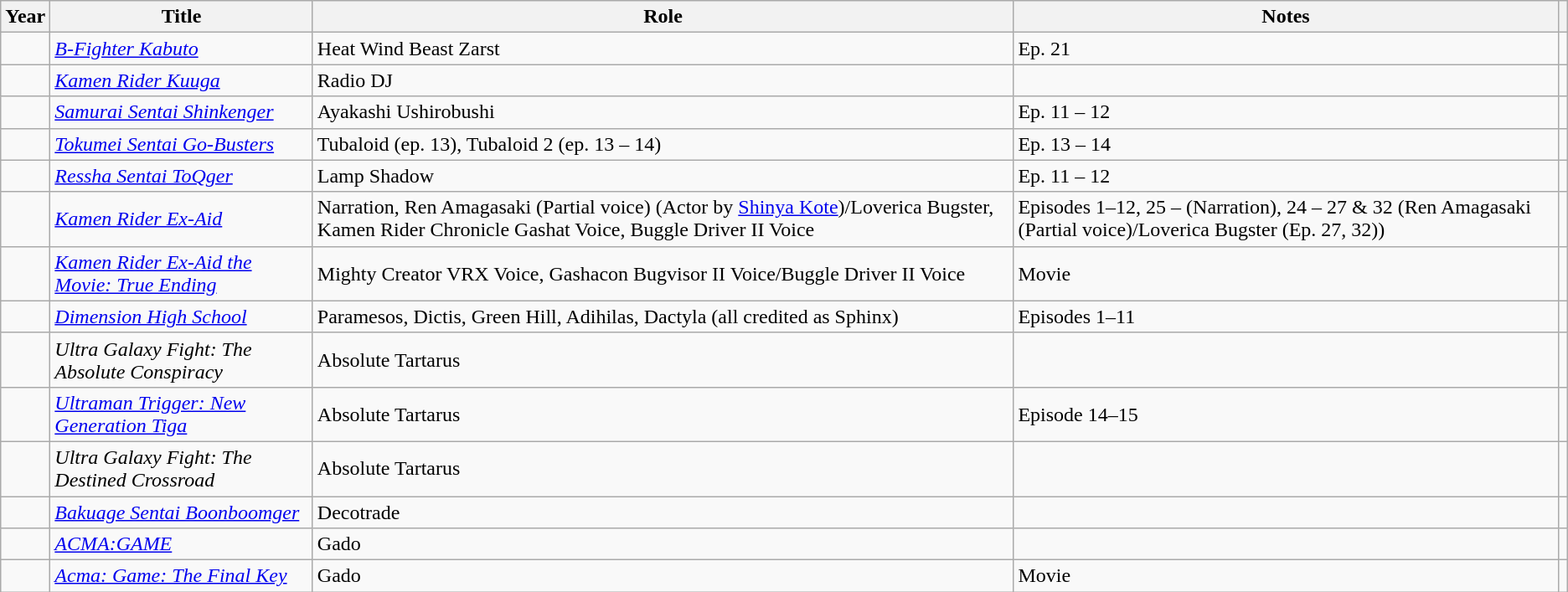<table class="wikitable sortable plainrowheaders">
<tr>
<th>Year</th>
<th>Title</th>
<th>Role</th>
<th class="unsortable">Notes</th>
<th class="unsortable"></th>
</tr>
<tr>
<td></td>
<td><em><a href='#'>B-Fighter Kabuto</a></em></td>
<td>Heat Wind Beast Zarst</td>
<td>Ep. 21</td>
<td></td>
</tr>
<tr>
<td></td>
<td><em><a href='#'>Kamen Rider Kuuga</a></em></td>
<td>Radio DJ</td>
<td></td>
<td></td>
</tr>
<tr>
<td></td>
<td><em><a href='#'>Samurai Sentai Shinkenger</a></em></td>
<td>Ayakashi Ushirobushi</td>
<td>Ep. 11 – 12</td>
<td></td>
</tr>
<tr>
<td></td>
<td><em><a href='#'>Tokumei Sentai Go-Busters</a></em></td>
<td>Tubaloid (ep. 13), Tubaloid 2 (ep. 13 – 14)</td>
<td>Ep. 13 – 14</td>
<td></td>
</tr>
<tr>
<td></td>
<td><em><a href='#'>Ressha Sentai ToQger</a></em></td>
<td>Lamp Shadow</td>
<td>Ep. 11 – 12</td>
<td></td>
</tr>
<tr>
<td></td>
<td><em><a href='#'>Kamen Rider Ex-Aid</a></em></td>
<td>Narration, Ren Amagasaki (Partial voice) (Actor by <a href='#'>Shinya Kote</a>)/Loverica Bugster, Kamen Rider Chronicle Gashat Voice, Buggle Driver II Voice</td>
<td>Episodes 1–12, 25 – (Narration), 24 – 27 & 32 (Ren Amagasaki (Partial voice)/Loverica Bugster (Ep. 27, 32))</td>
<td></td>
</tr>
<tr>
<td></td>
<td><em><a href='#'>Kamen Rider Ex-Aid the Movie: True Ending</a></em></td>
<td>Mighty Creator VRX Voice, Gashacon Bugvisor II Voice/Buggle Driver II Voice</td>
<td>Movie</td>
<td></td>
</tr>
<tr>
<td></td>
<td><em><a href='#'>Dimension High School</a></em></td>
<td>Paramesos, Dictis, Green Hill, Adihilas, Dactyla (all credited as Sphinx)</td>
<td>Episodes 1–11</td>
<td></td>
</tr>
<tr>
<td></td>
<td><em>Ultra Galaxy Fight: The Absolute Conspiracy</em></td>
<td>Absolute Tartarus</td>
<td></td>
<td></td>
</tr>
<tr>
<td></td>
<td><em><a href='#'>Ultraman Trigger: New Generation Tiga</a></em></td>
<td>Absolute Tartarus</td>
<td>Episode 14–15</td>
<td></td>
</tr>
<tr>
<td></td>
<td><em>Ultra Galaxy Fight: The Destined Crossroad</em></td>
<td>Absolute Tartarus</td>
<td></td>
<td></td>
</tr>
<tr>
<td></td>
<td><em><a href='#'>Bakuage Sentai Boonboomger</a></em></td>
<td>Decotrade</td>
<td></td>
<td></td>
</tr>
<tr>
<td></td>
<td><em><a href='#'>ACMA:GAME</a></em></td>
<td>Gado</td>
<td></td>
<td></td>
</tr>
<tr>
<td></td>
<td><em><a href='#'>Acma: Game: The Final Key</a></em></td>
<td>Gado</td>
<td>Movie</td>
<td></td>
</tr>
</table>
